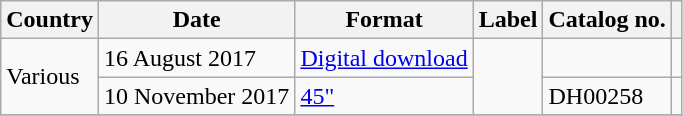<table class="wikitable">
<tr>
<th>Country</th>
<th>Date</th>
<th>Format</th>
<th>Label</th>
<th>Catalog no.</th>
<th></th>
</tr>
<tr>
<td rowspan="2">Various</td>
<td>16 August 2017</td>
<td rowspan="1"><a href='#'>Digital download</a></td>
<td rowspan="2"></td>
<td></td>
<td></td>
</tr>
<tr>
<td>10 November 2017</td>
<td rowspan="1"><a href='#'>45"</a></td>
<td>DH00258</td>
<td></td>
</tr>
<tr>
</tr>
</table>
